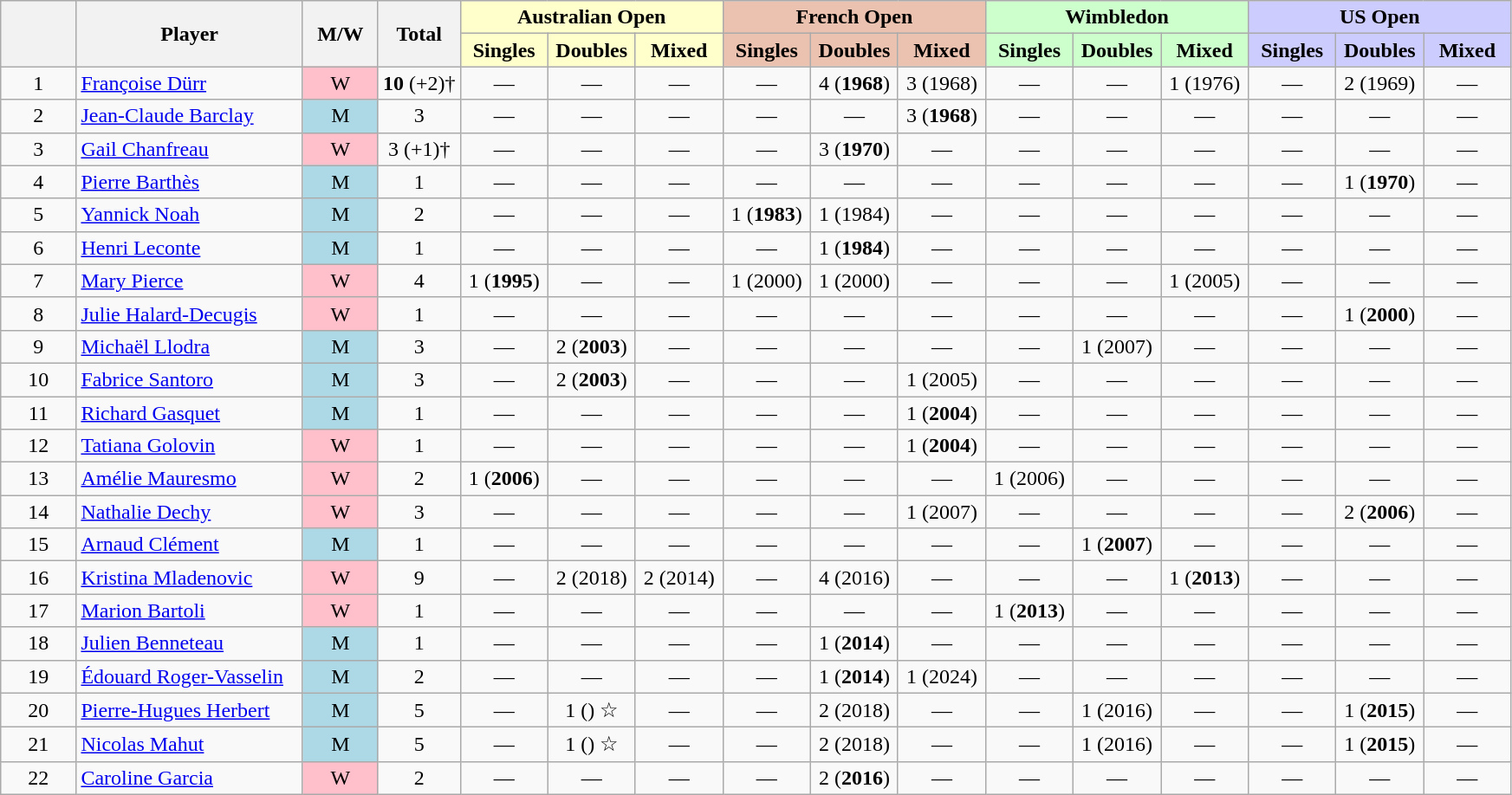<table class="wikitable mw-datatable sortable" style="text-align:center;">
<tr>
<th data-sort-type="number" width="5%" rowspan="2"></th>
<th width="15%" rowspan="2">Player</th>
<th width="5%"  rowspan="2">M/W</th>
<th rowspan="2">Total</th>
<th colspan="3" style="background:#ffc;">Australian Open</th>
<th colspan="3" style="background:#ebc2af;">French Open</th>
<th colspan="3" style="background:#cfc;">Wimbledon</th>
<th colspan="3" style="background:#ccf;">US Open</th>
</tr>
<tr>
<th style="background:#ffc; width:60px;">Singles</th>
<th style="background:#ffc; width:60px;">Doubles</th>
<th style="background:#ffc; width:60px;">Mixed</th>
<th style="background:#ebc2af; width:60px;">Singles</th>
<th style="background:#ebc2af; width:60px;">Doubles</th>
<th style="background:#ebc2af; width:60px;">Mixed</th>
<th style="background:#cfc; width:60px;">Singles</th>
<th style="background:#cfc; width:60px;">Doubles</th>
<th style="background:#cfc; width:60px;">Mixed</th>
<th style="background:#ccf; width:60px;">Singles</th>
<th style="background:#ccf; width:60px;">Doubles</th>
<th style="background:#ccf; width:60px;">Mixed</th>
</tr>
<tr>
<td>1</td>
<td style="text-align:left"><a href='#'>Françoise Dürr</a></td>
<td style="background:pink;">W</td>
<td><strong>10</strong> (+2)† </td>
<td>—</td>
<td>—</td>
<td>—</td>
<td>—</td>
<td>4 (<strong>1968</strong>)</td>
<td>3 (1968)</td>
<td>—</td>
<td>—</td>
<td>1 (1976)</td>
<td>—</td>
<td>2 (1969)</td>
<td>—</td>
</tr>
<tr>
<td>2</td>
<td style="text-align:left"><a href='#'>Jean-Claude Barclay</a></td>
<td style="background:lightblue;">M</td>
<td>3</td>
<td>—</td>
<td>—</td>
<td>—</td>
<td>—</td>
<td>—</td>
<td>3 (<strong>1968</strong>)</td>
<td>—</td>
<td>—</td>
<td>—</td>
<td>—</td>
<td>—</td>
<td>—</td>
</tr>
<tr>
<td>3</td>
<td style="text-align:left"><a href='#'>Gail Chanfreau</a></td>
<td style="background:pink;">W</td>
<td>3 (+1)† </td>
<td>—</td>
<td>—</td>
<td>—</td>
<td>—</td>
<td>3 (<strong>1970</strong>)</td>
<td>—</td>
<td>—</td>
<td>—</td>
<td>—</td>
<td>—</td>
<td>—</td>
<td>—</td>
</tr>
<tr>
<td>4</td>
<td style="text-align:left"><a href='#'>Pierre Barthès</a></td>
<td style="background:lightblue;">M</td>
<td>1</td>
<td>—</td>
<td>—</td>
<td>—</td>
<td>—</td>
<td>—</td>
<td>—</td>
<td>—</td>
<td>—</td>
<td>—</td>
<td>—</td>
<td>1 (<strong>1970</strong>)</td>
<td>—</td>
</tr>
<tr>
<td>5</td>
<td style="text-align:left"><a href='#'>Yannick Noah</a></td>
<td style="background:lightblue;">M</td>
<td>2</td>
<td>—</td>
<td>—</td>
<td>—</td>
<td>1 (<strong>1983</strong>)</td>
<td>1 (1984)</td>
<td>—</td>
<td>—</td>
<td>—</td>
<td>—</td>
<td>—</td>
<td>—</td>
<td>—</td>
</tr>
<tr>
<td>6</td>
<td style="text-align:left"><a href='#'>Henri Leconte</a></td>
<td style="background:lightblue;">M</td>
<td>1</td>
<td>—</td>
<td>—</td>
<td>—</td>
<td>—</td>
<td>1 (<strong>1984</strong>)</td>
<td>—</td>
<td>—</td>
<td>—</td>
<td>—</td>
<td>—</td>
<td>—</td>
<td>—</td>
</tr>
<tr>
<td>7</td>
<td style="text-align:left"><a href='#'>Mary Pierce</a></td>
<td style="background:pink;">W</td>
<td>4</td>
<td>1 (<strong>1995</strong>)</td>
<td>—</td>
<td>—</td>
<td>1 (2000)</td>
<td>1 (2000)</td>
<td>—</td>
<td>—</td>
<td>—</td>
<td>1 (2005)</td>
<td>—</td>
<td>—</td>
<td>—</td>
</tr>
<tr>
<td>8</td>
<td style="text-align:left"><a href='#'>Julie Halard-Decugis</a></td>
<td style="background:pink;">W</td>
<td>1</td>
<td>—</td>
<td>—</td>
<td>—</td>
<td>—</td>
<td>—</td>
<td>—</td>
<td>—</td>
<td>—</td>
<td>—</td>
<td>—</td>
<td>1 (<strong>2000</strong>)</td>
<td>—</td>
</tr>
<tr>
<td>9</td>
<td style="text-align:left"><a href='#'>Michaël Llodra</a></td>
<td style="background:lightblue;">M</td>
<td>3</td>
<td>—</td>
<td>2 (<strong>2003</strong>)</td>
<td>—</td>
<td>—</td>
<td>—</td>
<td>—</td>
<td>—</td>
<td>1 (2007)</td>
<td>—</td>
<td>—</td>
<td>—</td>
<td>—</td>
</tr>
<tr>
<td>10</td>
<td style="text-align:left"><a href='#'>Fabrice Santoro</a></td>
<td style="background:lightblue;">M</td>
<td>3</td>
<td>—</td>
<td>2 (<strong>2003</strong>)</td>
<td>—</td>
<td>—</td>
<td>—</td>
<td>1 (2005)</td>
<td>—</td>
<td>—</td>
<td>—</td>
<td>—</td>
<td>—</td>
<td>—</td>
</tr>
<tr>
<td>11</td>
<td style="text-align:left"><a href='#'>Richard Gasquet</a></td>
<td style="background:lightblue;">M</td>
<td>1</td>
<td>—</td>
<td>—</td>
<td>—</td>
<td>—</td>
<td>—</td>
<td>1 (<strong>2004</strong>)</td>
<td>—</td>
<td>—</td>
<td>—</td>
<td>—</td>
<td>—</td>
<td>—</td>
</tr>
<tr>
<td>12</td>
<td style="text-align:left"><a href='#'>Tatiana Golovin</a></td>
<td style="background:pink;">W</td>
<td>1</td>
<td>—</td>
<td>—</td>
<td>—</td>
<td>—</td>
<td>—</td>
<td>1 (<strong>2004</strong>)</td>
<td>—</td>
<td>—</td>
<td>—</td>
<td>—</td>
<td>—</td>
<td>—</td>
</tr>
<tr>
<td>13</td>
<td style="text-align:left"><a href='#'>Amélie Mauresmo</a></td>
<td style="background:pink;">W</td>
<td>2</td>
<td>1 (<strong>2006</strong>)</td>
<td>—</td>
<td>—</td>
<td>—</td>
<td>—</td>
<td>—</td>
<td>1 (2006)</td>
<td>—</td>
<td>—</td>
<td>—</td>
<td>—</td>
<td>—</td>
</tr>
<tr>
<td>14</td>
<td style="text-align:left"><a href='#'>Nathalie Dechy</a></td>
<td style="background:pink;">W</td>
<td>3</td>
<td>—</td>
<td>—</td>
<td>—</td>
<td>—</td>
<td>—</td>
<td>1 (2007)</td>
<td>—</td>
<td>—</td>
<td>—</td>
<td>—</td>
<td>2 (<strong>2006</strong>)</td>
<td>—</td>
</tr>
<tr>
<td>15</td>
<td style="text-align:left"><a href='#'>Arnaud Clément</a></td>
<td style="background:lightblue;">M</td>
<td>1</td>
<td>—</td>
<td>—</td>
<td>—</td>
<td>—</td>
<td>—</td>
<td>—</td>
<td>—</td>
<td>1 (<strong>2007</strong>)</td>
<td>—</td>
<td>—</td>
<td>—</td>
<td>—</td>
</tr>
<tr>
<td>16</td>
<td style="text-align:left"><a href='#'>Kristina Mladenovic</a></td>
<td style="background:pink;">W</td>
<td>9</td>
<td>—</td>
<td>2 (2018)</td>
<td>2 (2014)</td>
<td>—</td>
<td>4 (2016)</td>
<td>—</td>
<td>—</td>
<td>—</td>
<td>1 (<strong>2013</strong>)</td>
<td>—</td>
<td>—</td>
<td>—</td>
</tr>
<tr>
<td>17</td>
<td style="text-align:left"><a href='#'>Marion Bartoli</a></td>
<td style="background:pink;">W</td>
<td>1</td>
<td>—</td>
<td>—</td>
<td>—</td>
<td>—</td>
<td>—</td>
<td>—</td>
<td>1 (<strong>2013</strong>)</td>
<td>—</td>
<td>—</td>
<td>—</td>
<td>—</td>
<td>—</td>
</tr>
<tr>
<td>18</td>
<td style="text-align:left"><a href='#'>Julien Benneteau</a></td>
<td style="background:lightblue;">M</td>
<td>1</td>
<td>—</td>
<td>—</td>
<td>—</td>
<td>—</td>
<td>1 (<strong>2014</strong>)</td>
<td>—</td>
<td>—</td>
<td>—</td>
<td>—</td>
<td>—</td>
<td>—</td>
<td>—</td>
</tr>
<tr>
<td>19</td>
<td style="text-align:left"><a href='#'>Édouard Roger-Vasselin</a></td>
<td style="background:lightblue;">M</td>
<td>2</td>
<td>—</td>
<td>—</td>
<td>—</td>
<td>—</td>
<td>1 (<strong>2014</strong>)</td>
<td>1 (2024)</td>
<td>—</td>
<td>—</td>
<td>—</td>
<td>—</td>
<td>—</td>
<td>—</td>
</tr>
<tr>
<td>20</td>
<td style="text-align:left"><a href='#'>Pierre-Hugues Herbert</a></td>
<td style="background:lightblue;">M</td>
<td>5</td>
<td>—</td>
<td>1 () ☆</td>
<td>—</td>
<td>—</td>
<td>2 (2018)</td>
<td>—</td>
<td>—</td>
<td>1 (2016)</td>
<td>—</td>
<td>—</td>
<td>1 (<strong>2015</strong>)</td>
<td>—</td>
</tr>
<tr>
<td>21</td>
<td style="text-align:left"><a href='#'>Nicolas Mahut</a></td>
<td style="background:lightblue;">M</td>
<td>5</td>
<td>—</td>
<td>1 () ☆</td>
<td>—</td>
<td>—</td>
<td>2 (2018)</td>
<td>—</td>
<td>—</td>
<td>1 (2016)</td>
<td>—</td>
<td>—</td>
<td>1 (<strong>2015</strong>)</td>
<td>—</td>
</tr>
<tr>
<td>22</td>
<td style="text-align:left"><a href='#'>Caroline Garcia</a></td>
<td style="background:pink;">W</td>
<td>2</td>
<td>—</td>
<td>—</td>
<td>—</td>
<td>—</td>
<td>2 (<strong>2016</strong>)</td>
<td>—</td>
<td>—</td>
<td>—</td>
<td>—</td>
<td>—</td>
<td>—</td>
<td>—</td>
</tr>
</table>
